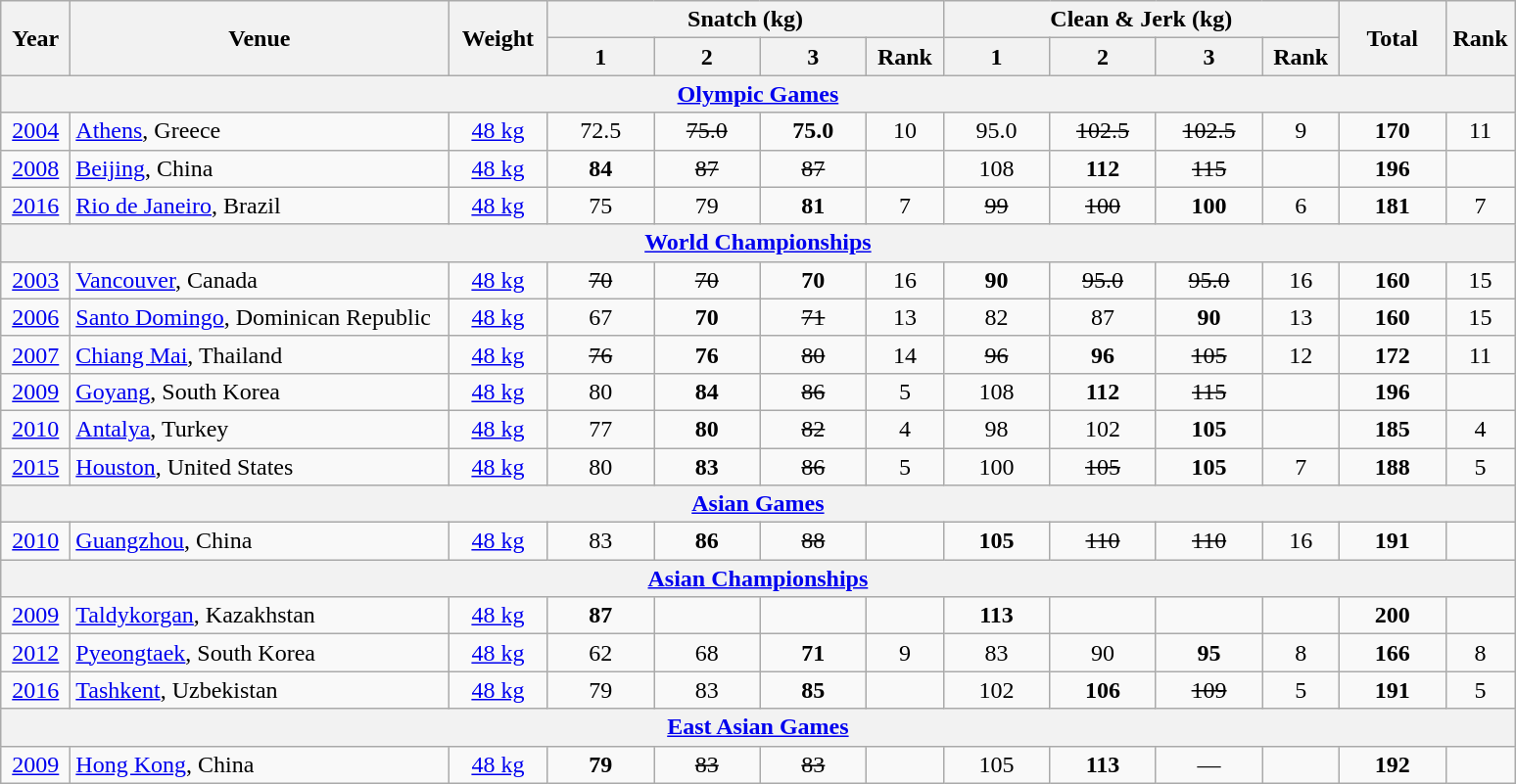<table class = "wikitable" style="text-align:center;">
<tr>
<th rowspan=2 width=40>Year</th>
<th rowspan=2 width=250>Venue</th>
<th rowspan=2 width=60>Weight</th>
<th colspan=4>Snatch (kg)</th>
<th colspan=4>Clean & Jerk (kg)</th>
<th rowspan=2 width=65>Total</th>
<th rowspan=2 width=40>Rank</th>
</tr>
<tr>
<th width=65>1</th>
<th width=65>2</th>
<th width=65>3</th>
<th width=45>Rank</th>
<th width=65>1</th>
<th width=65>2</th>
<th width=65>3</th>
<th width=45>Rank</th>
</tr>
<tr>
<th colspan=13><a href='#'>Olympic Games</a></th>
</tr>
<tr>
<td><a href='#'>2004</a></td>
<td align=left> <a href='#'>Athens</a>, Greece</td>
<td><a href='#'>48 kg</a></td>
<td>72.5</td>
<td><s>75.0</s></td>
<td><strong>75.0</strong></td>
<td>10</td>
<td>95.0</td>
<td><s>102.5</s></td>
<td><s>102.5</s></td>
<td>9</td>
<td><strong>170</strong></td>
<td>11</td>
</tr>
<tr>
<td><a href='#'>2008</a></td>
<td align=left> <a href='#'>Beijing</a>, China</td>
<td><a href='#'>48 kg</a></td>
<td><strong>84</strong></td>
<td><s>87</s></td>
<td><s>87</s></td>
<td></td>
<td>108</td>
<td><strong>112</strong></td>
<td><s>115</s></td>
<td></td>
<td><strong>196</strong></td>
<td></td>
</tr>
<tr>
<td><a href='#'>2016</a></td>
<td align=left> <a href='#'>Rio de Janeiro</a>, Brazil</td>
<td><a href='#'>48 kg</a></td>
<td>75</td>
<td>79</td>
<td><strong>81</strong></td>
<td>7</td>
<td><s>99</s></td>
<td><s>100</s></td>
<td><strong>100</strong></td>
<td>6</td>
<td><strong>181</strong></td>
<td>7</td>
</tr>
<tr>
<th colspan=13><a href='#'>World Championships</a></th>
</tr>
<tr>
<td><a href='#'>2003</a></td>
<td align=left> <a href='#'>Vancouver</a>, Canada</td>
<td><a href='#'>48 kg</a></td>
<td><s>70</s></td>
<td><s>70</s></td>
<td><strong>70</strong></td>
<td>16</td>
<td><strong>90</strong></td>
<td><s>95.0</s></td>
<td><s>95.0</s></td>
<td>16</td>
<td><strong>160</strong></td>
<td>15</td>
</tr>
<tr>
<td><a href='#'>2006</a></td>
<td align=left> <a href='#'>Santo Domingo</a>, Dominican Republic</td>
<td><a href='#'>48 kg</a></td>
<td>67</td>
<td><strong>70</strong></td>
<td><s>71</s></td>
<td>13</td>
<td>82</td>
<td>87</td>
<td><strong>90</strong></td>
<td>13</td>
<td><strong>160</strong></td>
<td>15</td>
</tr>
<tr>
<td><a href='#'>2007</a></td>
<td align=left> <a href='#'>Chiang Mai</a>, Thailand</td>
<td><a href='#'>48 kg</a></td>
<td><s>76</s></td>
<td><strong>76</strong></td>
<td><s>80</s></td>
<td>14</td>
<td><s>96</s></td>
<td><strong>96</strong></td>
<td><s>105</s></td>
<td>12</td>
<td><strong>172</strong></td>
<td>11</td>
</tr>
<tr>
<td><a href='#'>2009</a></td>
<td align=left> <a href='#'>Goyang</a>, South Korea</td>
<td><a href='#'>48 kg</a></td>
<td>80</td>
<td><strong>84</strong></td>
<td><s>86</s></td>
<td>5</td>
<td>108</td>
<td><strong>112</strong></td>
<td><s>115</s></td>
<td></td>
<td><strong>196</strong></td>
<td></td>
</tr>
<tr>
<td><a href='#'>2010</a></td>
<td align=left> <a href='#'>Antalya</a>, Turkey</td>
<td><a href='#'>48 kg</a></td>
<td>77</td>
<td><strong>80</strong></td>
<td><s>82</s></td>
<td>4</td>
<td>98</td>
<td>102</td>
<td><strong>105</strong></td>
<td></td>
<td><strong>185</strong></td>
<td>4</td>
</tr>
<tr>
<td><a href='#'>2015</a></td>
<td align=left> <a href='#'>Houston</a>, United States</td>
<td><a href='#'>48 kg</a></td>
<td>80</td>
<td><strong>83</strong></td>
<td><s>86</s></td>
<td>5</td>
<td>100</td>
<td><s>105</s></td>
<td><strong>105</strong></td>
<td>7</td>
<td><strong>188</strong></td>
<td>5</td>
</tr>
<tr>
<th colspan=13><a href='#'>Asian Games</a></th>
</tr>
<tr>
<td><a href='#'>2010</a></td>
<td align=left> <a href='#'>Guangzhou</a>, China</td>
<td><a href='#'>48 kg</a></td>
<td>83</td>
<td><strong>86</strong></td>
<td><s>88</s></td>
<td></td>
<td><strong>105</strong></td>
<td><s>110</s></td>
<td><s>110</s></td>
<td>16</td>
<td><strong>191</strong></td>
<td></td>
</tr>
<tr>
<th colspan=13><a href='#'>Asian Championships</a></th>
</tr>
<tr>
<td><a href='#'>2009</a></td>
<td align=left> <a href='#'>Taldykorgan</a>, Kazakhstan</td>
<td><a href='#'>48 kg</a></td>
<td><strong>87</strong></td>
<td></td>
<td></td>
<td></td>
<td><strong>113</strong></td>
<td></td>
<td></td>
<td></td>
<td><strong>200</strong></td>
<td></td>
</tr>
<tr>
<td><a href='#'>2012</a></td>
<td align=left> <a href='#'>Pyeongtaek</a>, South Korea</td>
<td><a href='#'>48 kg</a></td>
<td>62</td>
<td>68</td>
<td><strong>71</strong></td>
<td>9</td>
<td>83</td>
<td>90</td>
<td><strong>95</strong></td>
<td>8</td>
<td><strong>166</strong></td>
<td>8</td>
</tr>
<tr>
<td><a href='#'>2016</a></td>
<td align=left> <a href='#'>Tashkent</a>, Uzbekistan</td>
<td><a href='#'>48 kg</a></td>
<td>79</td>
<td>83</td>
<td><strong>85</strong></td>
<td></td>
<td>102</td>
<td><strong>106</strong></td>
<td><s>109</s></td>
<td>5</td>
<td><strong>191</strong></td>
<td>5</td>
</tr>
<tr>
<th colspan=13><a href='#'>East Asian Games</a></th>
</tr>
<tr>
<td><a href='#'>2009</a></td>
<td align=left> <a href='#'>Hong Kong</a>, China</td>
<td><a href='#'>48 kg</a></td>
<td><strong>79</strong></td>
<td><s>83</s></td>
<td><s>83</s></td>
<td></td>
<td>105</td>
<td><strong>113</strong></td>
<td>—</td>
<td></td>
<td><strong>192</strong></td>
<td></td>
</tr>
</table>
